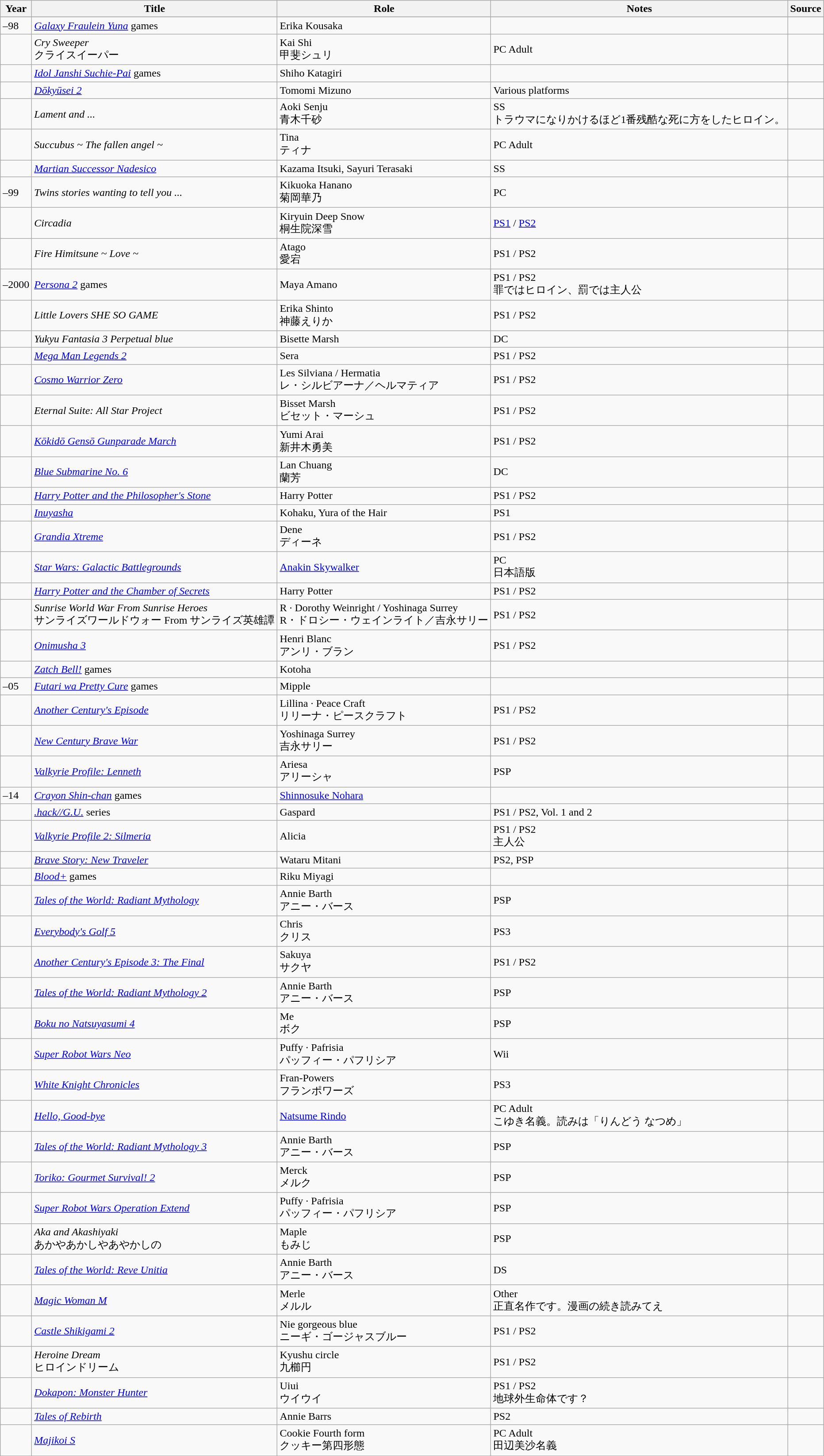<table class="wikitable sortable plainrowheaders">
<tr>
<th>Year</th>
<th>Title</th>
<th>Role</th>
<th class="unsortable">Notes</th>
<th class="unsortable">Source</th>
</tr>
<tr>
</tr>
<tr>
<td>–98</td>
<td><em><a href='#'>Galaxy Fraulein Yuna</a></em> games</td>
<td>Erika Kousaka</td>
<td></td>
<td></td>
</tr>
<tr>
<td></td>
<td><em>Cry Sweeper</em><br>クライスイーパー</td>
<td>Kai Shi<br>甲斐シュリ</td>
<td>PC Adult</td>
<td></td>
</tr>
<tr>
<td></td>
<td><em><a href='#'>Idol Janshi Suchie-Pai</a></em> games</td>
<td>Shiho Katagiri</td>
<td></td>
<td></td>
</tr>
<tr>
<td></td>
<td><em><a href='#'>Dōkyūsei 2</a></em></td>
<td>Tomomi Mizuno</td>
<td>Various platforms</td>
<td></td>
</tr>
<tr>
<td></td>
<td><em>Lament and ...</em><br></td>
<td>Aoki Senju<br>青木千砂</td>
<td>SS<br>トラウマになりかけるほど1番残酷な死に方をしたヒロイン。</td>
<td></td>
</tr>
<tr>
<td></td>
<td><em>Succubus ~ The fallen angel ~</em><br></td>
<td>Tina<br>ティナ</td>
<td>PC Adult</td>
<td></td>
</tr>
<tr>
<td></td>
<td><em><a href='#'>Martian Successor Nadesico</a></em></td>
<td>Kazama Itsuki, Sayuri Terasaki</td>
<td>SS</td>
<td></td>
</tr>
<tr>
<td>–99</td>
<td><em>Twins stories wanting to tell you ...</em><br></td>
<td>Kikuoka Hanano<br>菊岡華乃</td>
<td>PC</td>
<td></td>
</tr>
<tr>
<td></td>
<td><em>Circadia</em><br></td>
<td>Kiryuin Deep Snow<br>桐生院深雪</td>
<td><a href='#'>PS1</a> / <a href='#'>PS2</a></td>
<td></td>
</tr>
<tr>
<td></td>
<td><em>Fire Himitsune ~ Love ~</em><br></td>
<td>Atago<br>愛宕</td>
<td>PS1 / PS2</td>
<td></td>
</tr>
<tr>
<td>–2000</td>
<td><em><a href='#'>Persona 2</a></em> games</td>
<td>Maya Amano</td>
<td>PS1 / PS2<br>罪ではヒロイン、罰では主人公</td>
<td></td>
</tr>
<tr>
<td></td>
<td><em>Little Lovers SHE SO GAME</em><br></td>
<td>Erika Shinto<br>神藤えりか</td>
<td>PS1 / PS2</td>
<td></td>
</tr>
<tr>
<td></td>
<td><em>Yukyu Fantasia 3 Perpetual blue</em><br></td>
<td>Bisette Marsh</td>
<td>DC</td>
<td></td>
</tr>
<tr>
<td></td>
<td><em><a href='#'>Mega Man Legends 2</a></em></td>
<td>Sera</td>
<td>PS1 / PS2</td>
<td></td>
</tr>
<tr>
<td></td>
<td><em><a href='#'>Cosmo Warrior Zero</a></em></td>
<td>Les Silviana / Hermatia<br>レ・シルビアーナ／ヘルマティア</td>
<td>PS1 / PS2</td>
<td></td>
</tr>
<tr>
<td></td>
<td><em>Eternal Suite: All Star Project</em><br></td>
<td>Bisset Marsh<br>ビセット・マーシュ</td>
<td>PS1 / PS2</td>
<td></td>
</tr>
<tr>
<td></td>
<td><em><a href='#'>Kōkidō Gensō Gunparade March</a> </em></td>
<td>Yumi Arai<br>新井木勇美</td>
<td>PS1 / PS2</td>
<td></td>
</tr>
<tr>
<td></td>
<td><em><a href='#'>Blue Submarine No. 6</a></em></td>
<td>Lan Chuang<br>蘭芳</td>
<td>DC</td>
<td></td>
</tr>
<tr>
<td></td>
<td><em> <a href='#'>Harry Potter and the Philosopher's Stone</a></em></td>
<td>Harry Potter</td>
<td>PS1 / PS2</td>
<td></td>
</tr>
<tr>
<td></td>
<td><em><a href='#'>Inuyasha</a></em></td>
<td>Kohaku, Yura of the Hair</td>
<td>PS1</td>
<td></td>
</tr>
<tr>
<td></td>
<td><em><a href='#'>Grandia Xtreme</a></em></td>
<td>Dene<br>ディーネ</td>
<td>PS1 / PS2</td>
<td></td>
</tr>
<tr>
<td></td>
<td><em><a href='#'>Star Wars: Galactic Battlegrounds</a></em></td>
<td><a href='#'>Anakin Skywalker</a></td>
<td>PC <br>日本語版</td>
<td></td>
</tr>
<tr>
<td></td>
<td><em><a href='#'>Harry Potter and the Chamber of Secrets</a></em></td>
<td>Harry Potter</td>
<td>PS1 / PS2</td>
<td></td>
</tr>
<tr>
<td></td>
<td><em>Sunrise World War From Sunrise Heroes</em><br>サンライズワールドウォー From サンライズ英雄譚</td>
<td>R · Dorothy Weinright / Yoshinaga Surrey<br>R・ドロシー・ウェインライト／吉永サリー</td>
<td>PS1 / PS2</td>
<td></td>
</tr>
<tr>
<td></td>
<td><em><a href='#'>Onimusha 3</a></em></td>
<td>Henri Blanc<br>アンリ・ブラン</td>
<td>PS1 / PS2</td>
<td></td>
</tr>
<tr>
<td></td>
<td><em><a href='#'>Zatch Bell!</a></em> games</td>
<td>Kotoha</td>
<td></td>
<td></td>
</tr>
<tr>
<td>–05</td>
<td><em><a href='#'>Futari wa Pretty Cure</a></em> games</td>
<td>Mipple</td>
<td></td>
<td></td>
</tr>
<tr>
<td></td>
<td><em><a href='#'>Another Century's Episode</a></em></td>
<td>Lillina · Peace Craft<br>リリーナ・ピースクラフト</td>
<td>PS1 / PS2</td>
<td></td>
</tr>
<tr>
<td></td>
<td><em><a href='#'>New Century Brave War</a></em></td>
<td>Yoshinaga Surrey<br>吉永サリー</td>
<td>PS1 / PS2</td>
<td></td>
</tr>
<tr>
<td></td>
<td><em><a href='#'>Valkyrie Profile: Lenneth</a></em></td>
<td>Ariesa<br>アリーシャ</td>
<td>PSP</td>
<td></td>
</tr>
<tr>
<td>–14</td>
<td><em><a href='#'>Crayon Shin-chan</a></em> games</td>
<td><a href='#'>Shinnosuke Nohara</a></td>
<td></td>
<td></td>
</tr>
<tr>
<td></td>
<td><em><a href='#'>.hack//G.U.</a></em> series</td>
<td>Gaspard</td>
<td>PS1 / PS2, Vol. 1 and 2</td>
<td></td>
</tr>
<tr>
<td></td>
<td><em><a href='#'>Valkyrie Profile 2: Silmeria</a></em></td>
<td>Alicia</td>
<td>PS1 / PS2<br>主人公</td>
<td></td>
</tr>
<tr>
<td></td>
<td><em><a href='#'>Brave Story: New Traveler</a></em></td>
<td>Wataru Mitani</td>
<td>PS2, PSP</td>
<td></td>
</tr>
<tr>
<td></td>
<td><em><a href='#'>Blood+</a></em> games</td>
<td>Riku Miyagi</td>
<td></td>
<td></td>
</tr>
<tr>
<td></td>
<td><em><a href='#'>Tales of the World: Radiant Mythology</a></em></td>
<td>Annie Barth<br>アニー・バース</td>
<td>PSP</td>
<td></td>
</tr>
<tr>
<td></td>
<td><em><a href='#'>Everybody's Golf 5</a></em></td>
<td>Chris<br>クリス</td>
<td>PS3</td>
<td></td>
</tr>
<tr>
<td></td>
<td><em><a href='#'>Another Century's Episode 3: The Final</a></em></td>
<td>Sakuya<br>サクヤ</td>
<td>PS1 / PS2</td>
<td></td>
</tr>
<tr>
<td></td>
<td><em><a href='#'>Tales of the World: Radiant Mythology 2</a></em></td>
<td>Annie Barth<br>アニー・バース</td>
<td>PSP</td>
<td></td>
</tr>
<tr>
<td></td>
<td><em><a href='#'>Boku no Natsuyasumi 4</a></em></td>
<td>Me<br>ボク</td>
<td>PSP</td>
<td></td>
</tr>
<tr>
<td></td>
<td><em><a href='#'>Super Robot Wars Neo</a></em></td>
<td>Puffy · Pafrisia<br>パッフィー・パフリシア</td>
<td>Wii</td>
<td></td>
</tr>
<tr>
<td></td>
<td><em><a href='#'>White Knight Chronicles</a></em></td>
<td>Fran-Powers<br>フランポワーズ</td>
<td>PS3</td>
<td></td>
</tr>
<tr>
<td></td>
<td><em><a href='#'>Hello, Good-bye</a></em></td>
<td><a href='#'>Natsume Rindo</a>  </td>
<td>PC Adult<br>こゆき名義。読みは「りんどう なつめ」</td>
<td></td>
</tr>
<tr>
<td></td>
<td><em><a href='#'>Tales of the World: Radiant Mythology 3</a></em></td>
<td>Annie Barth<br>アニー・バース</td>
<td>PSP</td>
<td></td>
</tr>
<tr>
<td></td>
<td><em><a href='#'>Toriko: Gourmet Survival! 2</a></em></td>
<td>Merck<br>メルク</td>
<td>PSP</td>
<td></td>
</tr>
<tr>
<td></td>
<td><em> <a href='#'>Super Robot Wars Operation Extend</a></em></td>
<td>Puffy · Pafrisia<br>パッフィー・パフリシア</td>
<td>PSP</td>
<td></td>
</tr>
<tr>
<td></td>
<td><em>Aka and Akashiyaki</em><br>あかやあかしやあやかしの</td>
<td>Maple<br>もみじ</td>
<td>PSP</td>
<td></td>
</tr>
<tr>
<td></td>
<td><em><a href='#'>Tales of the World: Reve Unitia</a></em></td>
<td>Annie Barth<br>アニー・バース</td>
<td>DS</td>
<td></td>
</tr>
<tr>
<td></td>
<td><em><a href='#'>Magic Woman M</a></em></td>
<td>Merle<br>メルル</td>
<td>Other<br>正直名作です。漫画の続き読みてえ</td>
<td></td>
</tr>
<tr>
<td></td>
<td><em><a href='#'>Castle Shikigami 2</a></em></td>
<td>Nie gorgeous blue<br>ニーギ・ゴージャスブルー</td>
<td>PS1 / PS2</td>
<td></td>
</tr>
<tr>
<td></td>
<td><em>Heroine Dream</em><br>ヒロインドリーム</td>
<td>Kyushu circle<br>九櫛円</td>
<td>PS1 / PS2</td>
<td></td>
</tr>
<tr>
<td></td>
<td><em><a href='#'>Dokapon: Monster Hunter</a></em></td>
<td>Uiui<br>ウイウイ</td>
<td>PS1 / PS2<br>地球外生命体です？</td>
<td></td>
</tr>
<tr>
<td></td>
<td><em><a href='#'>Tales of Rebirth</a></em></td>
<td>Annie Barrs</td>
<td>PS2</td>
<td></td>
</tr>
<tr>
<td></td>
<td><em><a href='#'>Majikoi S</a></em></td>
<td>Cookie Fourth form<br>クッキー第四形態</td>
<td>PC Adult<br>田辺美沙名義</td>
<td></td>
</tr>
<tr>
</tr>
</table>
